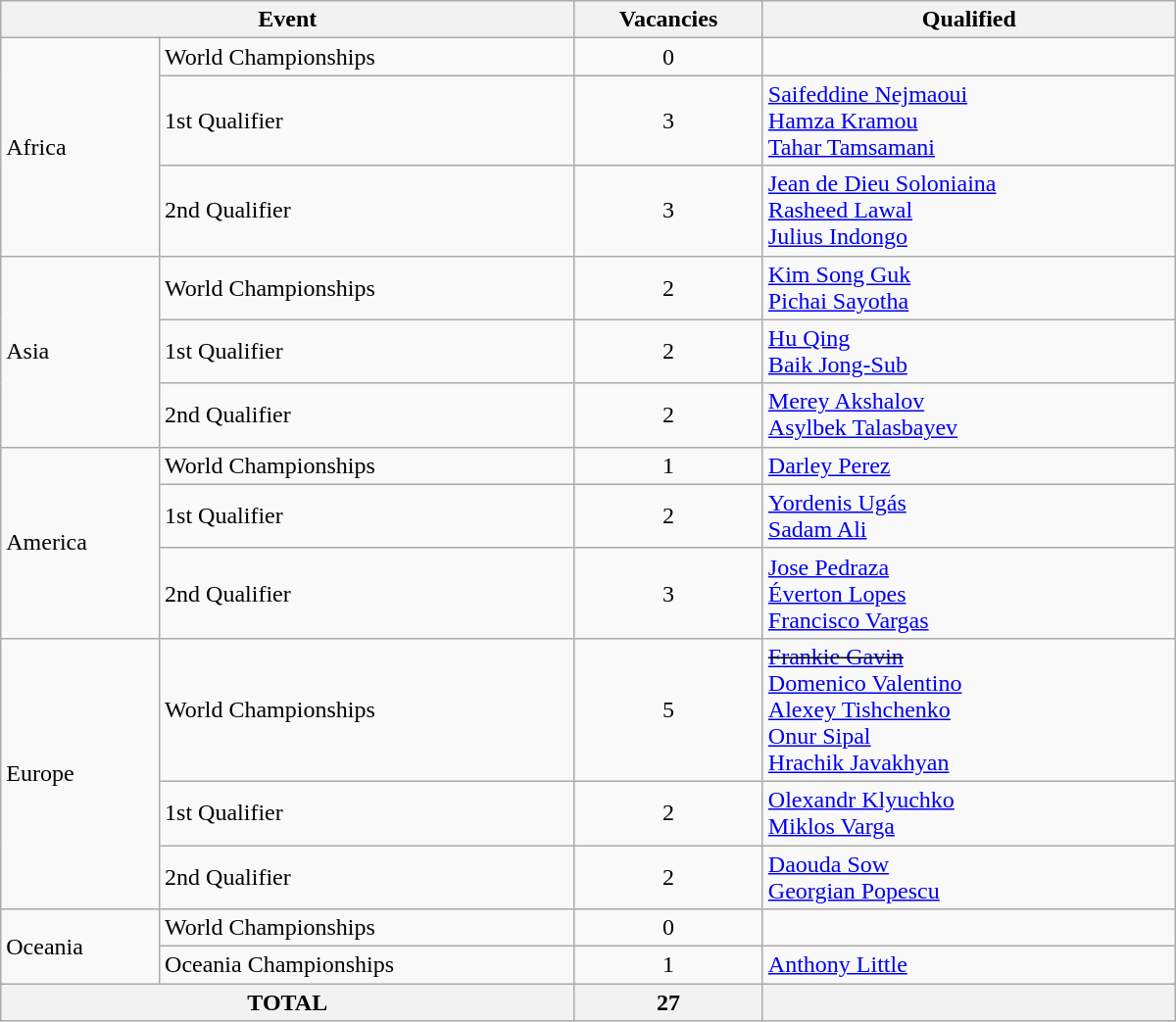<table class = "wikitable" width=800>
<tr>
<th colspan="2">Event</th>
<th>Vacancies</th>
<th>Qualified</th>
</tr>
<tr>
<td rowspan="3">Africa</td>
<td>World Championships</td>
<td align="center">0</td>
<td></td>
</tr>
<tr>
<td>1st Qualifier</td>
<td align="center">3</td>
<td> <a href='#'>Saifeddine Nejmaoui</a><br> <a href='#'>Hamza Kramou</a><br> <a href='#'>Tahar Tamsamani</a></td>
</tr>
<tr>
<td>2nd Qualifier</td>
<td align="center">3</td>
<td> <a href='#'>Jean de Dieu Soloniaina</a> <br>  <a href='#'>Rasheed Lawal</a> <br>  <a href='#'>Julius Indongo</a></td>
</tr>
<tr>
<td rowspan="3">Asia</td>
<td>World Championships</td>
<td align="center">2</td>
<td> <a href='#'>Kim Song Guk</a> <br> <a href='#'>Pichai Sayotha</a></td>
</tr>
<tr>
<td>1st Qualifier</td>
<td align="center">2</td>
<td> <a href='#'>Hu Qing</a><br> <a href='#'>Baik Jong-Sub</a></td>
</tr>
<tr>
<td>2nd Qualifier</td>
<td align="center">2</td>
<td> <a href='#'>Merey Akshalov</a> <br>  <a href='#'>Asylbek Talasbayev</a></td>
</tr>
<tr>
<td rowspan="3">America</td>
<td>World Championships</td>
<td align="center">1</td>
<td> <a href='#'>Darley Perez</a></td>
</tr>
<tr>
<td>1st Qualifier</td>
<td align="center">2</td>
<td> <a href='#'>Yordenis Ugás</a> <br>  <a href='#'>Sadam Ali</a></td>
</tr>
<tr>
<td>2nd Qualifier</td>
<td align="center">3</td>
<td> <a href='#'>Jose Pedraza</a> <br>  <a href='#'>Éverton Lopes</a> <br>  <a href='#'>Francisco Vargas</a></td>
</tr>
<tr>
<td rowspan="3">Europe</td>
<td>World Championships</td>
<td align="center">5</td>
<td><s> <a href='#'>Frankie Gavin</a></s><br> <a href='#'>Domenico Valentino</a><br> <a href='#'>Alexey Tishchenko</a><br> <a href='#'>Onur Sipal</a><br> <a href='#'>Hrachik Javakhyan</a></td>
</tr>
<tr>
<td>1st Qualifier</td>
<td align="center">2</td>
<td> <a href='#'>Olexandr Klyuchko</a> <br>  <a href='#'>Miklos Varga</a></td>
</tr>
<tr>
<td>2nd Qualifier</td>
<td align="center">2</td>
<td> <a href='#'>Daouda Sow</a><br>  <a href='#'>Georgian Popescu</a></td>
</tr>
<tr>
<td rowspan="2">Oceania</td>
<td>World Championships</td>
<td align="center">0</td>
<td></td>
</tr>
<tr>
<td>Oceania Championships</td>
<td align="center">1</td>
<td> <a href='#'>Anthony Little</a></td>
</tr>
<tr>
<th colspan="2">TOTAL</th>
<th>27</th>
<th></th>
</tr>
</table>
